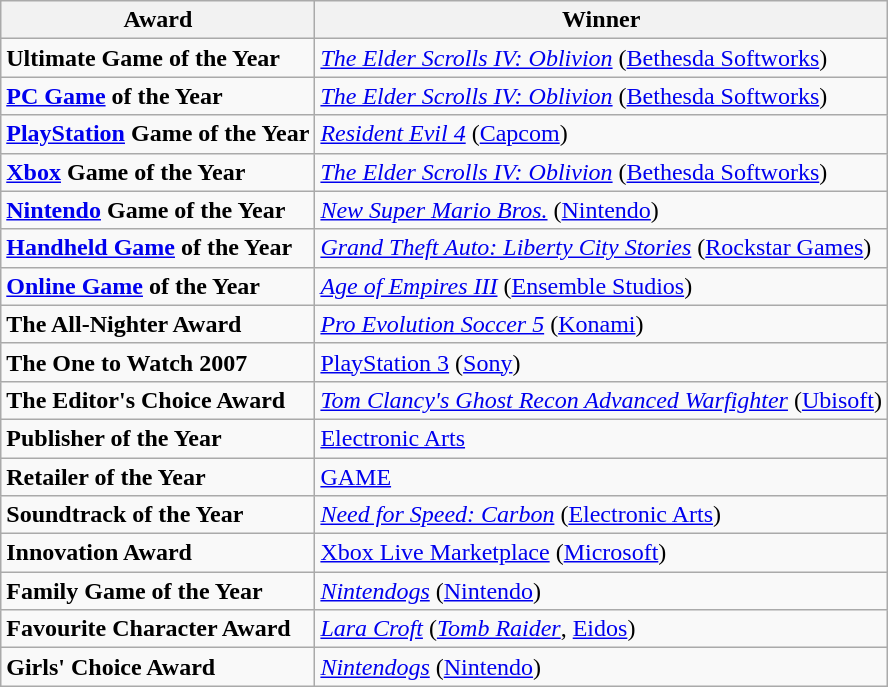<table class="wikitable">
<tr>
<th><strong>Award</strong></th>
<th><strong>Winner</strong></th>
</tr>
<tr>
<td><strong>Ultimate Game of the Year</strong></td>
<td><em><a href='#'>The Elder Scrolls IV: Oblivion</a></em> (<a href='#'>Bethesda Softworks</a>)</td>
</tr>
<tr>
<td><strong><a href='#'>PC Game</a> of the Year</strong></td>
<td><em><a href='#'>The Elder Scrolls IV: Oblivion</a></em> (<a href='#'>Bethesda Softworks</a>)</td>
</tr>
<tr>
<td><strong><a href='#'>PlayStation</a> Game of the Year</strong></td>
<td><em><a href='#'>Resident Evil 4</a></em> (<a href='#'>Capcom</a>)</td>
</tr>
<tr>
<td><strong><a href='#'>Xbox</a> Game of the Year</strong></td>
<td><em><a href='#'>The Elder Scrolls IV: Oblivion</a></em> (<a href='#'>Bethesda Softworks</a>)</td>
</tr>
<tr>
<td><strong><a href='#'>Nintendo</a> Game of the Year</strong></td>
<td><em><a href='#'>New Super Mario Bros.</a></em> (<a href='#'>Nintendo</a>)</td>
</tr>
<tr>
<td><strong><a href='#'>Handheld Game</a> of the Year</strong></td>
<td><em><a href='#'>Grand Theft Auto: Liberty City Stories</a></em> (<a href='#'>Rockstar Games</a>)</td>
</tr>
<tr>
<td><strong><a href='#'>Online Game</a> of the Year</strong></td>
<td><em><a href='#'>Age of Empires III</a></em> (<a href='#'>Ensemble Studios</a>)</td>
</tr>
<tr>
<td><strong>The All-Nighter Award</strong></td>
<td><em><a href='#'>Pro Evolution Soccer 5</a></em> (<a href='#'>Konami</a>)</td>
</tr>
<tr>
<td><strong>The One to Watch 2007</strong></td>
<td><a href='#'>PlayStation 3</a> (<a href='#'>Sony</a>)</td>
</tr>
<tr>
<td><strong>The Editor's Choice Award</strong></td>
<td><em><a href='#'>Tom Clancy's Ghost Recon Advanced Warfighter</a></em> (<a href='#'>Ubisoft</a>)</td>
</tr>
<tr>
<td><strong>Publisher of the Year</strong></td>
<td><a href='#'>Electronic Arts</a></td>
</tr>
<tr>
<td><strong>Retailer of the Year</strong></td>
<td><a href='#'>GAME</a></td>
</tr>
<tr>
<td><strong>Soundtrack of the Year</strong></td>
<td><em><a href='#'>Need for Speed: Carbon</a></em> (<a href='#'>Electronic Arts</a>)</td>
</tr>
<tr>
<td><strong>Innovation Award</strong></td>
<td><a href='#'>Xbox Live Marketplace</a> (<a href='#'>Microsoft</a>)</td>
</tr>
<tr>
<td><strong>Family Game of the Year</strong></td>
<td><em><a href='#'>Nintendogs</a></em> (<a href='#'>Nintendo</a>)</td>
</tr>
<tr>
<td><strong>Favourite Character Award</strong></td>
<td><em><a href='#'>Lara Croft</a></em> (<em><a href='#'>Tomb Raider</a></em>, <a href='#'>Eidos</a>)</td>
</tr>
<tr>
<td><strong>Girls' Choice Award</strong></td>
<td><em><a href='#'>Nintendogs</a></em> (<a href='#'>Nintendo</a>)</td>
</tr>
</table>
